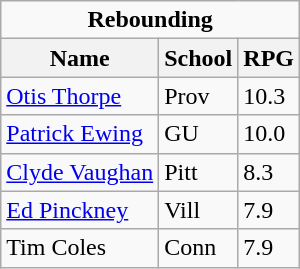<table class="wikitable">
<tr>
<td colspan=3 style="text-align:center;"><strong>Rebounding</strong></td>
</tr>
<tr>
<th>Name</th>
<th>School</th>
<th>RPG</th>
</tr>
<tr>
<td><a href='#'>Otis Thorpe</a></td>
<td>Prov</td>
<td>10.3</td>
</tr>
<tr>
<td><a href='#'>Patrick Ewing</a></td>
<td>GU</td>
<td>10.0</td>
</tr>
<tr>
<td><a href='#'>Clyde Vaughan</a></td>
<td>Pitt</td>
<td>8.3</td>
</tr>
<tr>
<td><a href='#'>Ed Pinckney</a></td>
<td>Vill</td>
<td>7.9</td>
</tr>
<tr>
<td>Tim Coles</td>
<td>Conn</td>
<td>7.9</td>
</tr>
</table>
